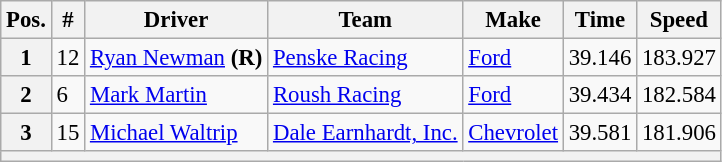<table class="wikitable" style="font-size:95%">
<tr>
<th>Pos.</th>
<th>#</th>
<th>Driver</th>
<th>Team</th>
<th>Make</th>
<th>Time</th>
<th>Speed</th>
</tr>
<tr>
<th>1</th>
<td>12</td>
<td><a href='#'>Ryan Newman</a> <strong>(R)</strong></td>
<td><a href='#'>Penske Racing</a></td>
<td><a href='#'>Ford</a></td>
<td>39.146</td>
<td>183.927</td>
</tr>
<tr>
<th>2</th>
<td>6</td>
<td><a href='#'>Mark Martin</a></td>
<td><a href='#'>Roush Racing</a></td>
<td><a href='#'>Ford</a></td>
<td>39.434</td>
<td>182.584</td>
</tr>
<tr>
<th>3</th>
<td>15</td>
<td><a href='#'>Michael Waltrip</a></td>
<td><a href='#'>Dale Earnhardt, Inc.</a></td>
<td><a href='#'>Chevrolet</a></td>
<td>39.581</td>
<td>181.906</td>
</tr>
<tr>
<th colspan="7"></th>
</tr>
</table>
